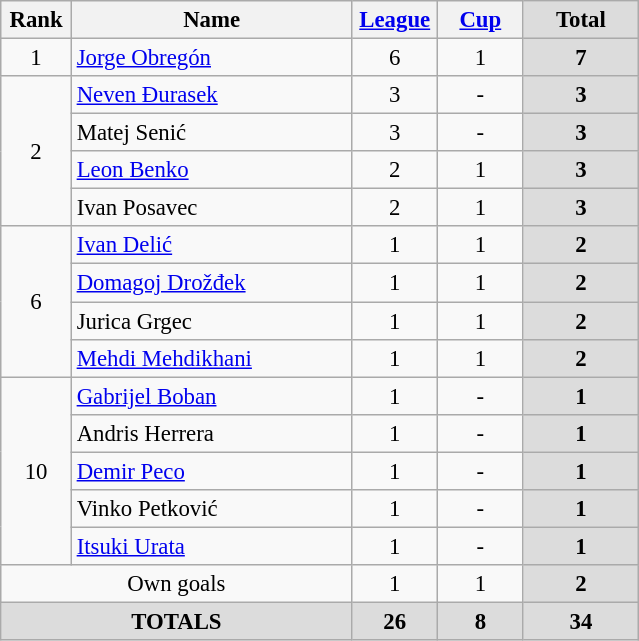<table class="wikitable" style="font-size: 95%; text-align: center;">
<tr>
<th width=40>Rank</th>
<th width=180>Name</th>
<th width=50><a href='#'>League</a></th>
<th width=50><a href='#'>Cup</a></th>
<th width=70 style="background: #DCDCDC">Total</th>
</tr>
<tr>
<td rowspan=1>1</td>
<td style="text-align:left;"> <a href='#'>Jorge Obregón</a></td>
<td>6</td>
<td>1</td>
<th style="background: #DCDCDC">7</th>
</tr>
<tr>
<td rowspan=4>2</td>
<td style="text-align:left;"> <a href='#'>Neven Đurasek</a></td>
<td>3</td>
<td>-</td>
<th style="background: #DCDCDC">3</th>
</tr>
<tr>
<td style="text-align:left;"> Matej Senić</td>
<td>3</td>
<td>-</td>
<th style="background: #DCDCDC">3</th>
</tr>
<tr>
<td style="text-align:left;"> <a href='#'>Leon Benko</a></td>
<td>2</td>
<td>1</td>
<th style="background: #DCDCDC">3</th>
</tr>
<tr>
<td style="text-align:left;"> Ivan Posavec</td>
<td>2</td>
<td>1</td>
<th style="background: #DCDCDC">3</th>
</tr>
<tr>
<td rowspan=4>6</td>
<td style="text-align:left;"> <a href='#'>Ivan Delić</a></td>
<td>1</td>
<td>1</td>
<th style="background: #DCDCDC">2</th>
</tr>
<tr>
<td style="text-align:left;"> <a href='#'>Domagoj Drožđek</a></td>
<td>1</td>
<td>1</td>
<th style="background: #DCDCDC">2</th>
</tr>
<tr>
<td style="text-align:left;"> Jurica Grgec</td>
<td>1</td>
<td>1</td>
<th style="background: #DCDCDC">2</th>
</tr>
<tr>
<td style="text-align:left;"> <a href='#'>Mehdi Mehdikhani</a></td>
<td>1</td>
<td>1</td>
<th style="background: #DCDCDC">2</th>
</tr>
<tr>
<td rowspan=5>10</td>
<td style="text-align:left;"> <a href='#'>Gabrijel Boban</a></td>
<td>1</td>
<td>-</td>
<th style="background: #DCDCDC">1</th>
</tr>
<tr>
<td style="text-align:left;"> Andris Herrera</td>
<td>1</td>
<td>-</td>
<th style="background: #DCDCDC">1</th>
</tr>
<tr>
<td style="text-align:left;"> <a href='#'>Demir Peco</a></td>
<td>1</td>
<td>-</td>
<th style="background: #DCDCDC">1</th>
</tr>
<tr>
<td style="text-align:left;"> Vinko Petković</td>
<td>1</td>
<td>-</td>
<th style="background: #DCDCDC">1</th>
</tr>
<tr>
<td style="text-align:left;"> <a href='#'>Itsuki Urata</a></td>
<td>1</td>
<td>-</td>
<th style="background: #DCDCDC">1</th>
</tr>
<tr>
<td colspan=2 style="text-align:center;">Own goals</td>
<td>1</td>
<td>1</td>
<th style="background: #DCDCDC">2</th>
</tr>
<tr>
<th colspan="2" align="center" style="background: #DCDCDC">TOTALS</th>
<th style="background: #DCDCDC">26</th>
<th style="background: #DCDCDC">8</th>
<th style="background: #DCDCDC">34</th>
</tr>
</table>
